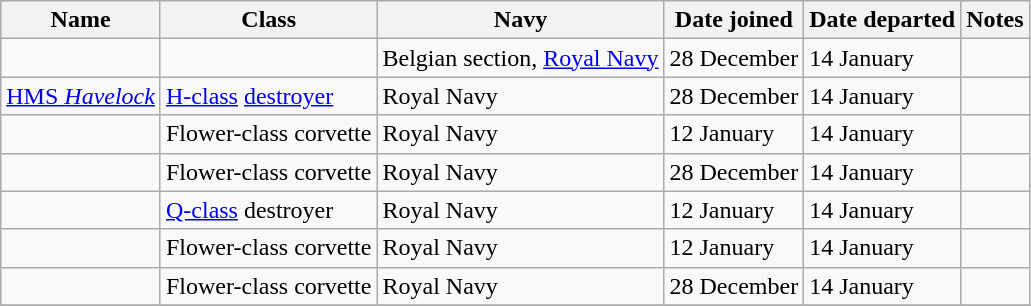<table class="wikitable sortable">
<tr>
<th>Name</th>
<th>Class</th>
<th>Navy</th>
<th>Date joined</th>
<th>Date departed</th>
<th class="unsortable">Notes</th>
</tr>
<tr>
<td></td>
<td></td>
<td>Belgian section, <a href='#'>Royal Navy</a></td>
<td>28 December</td>
<td>14 January</td>
<td></td>
</tr>
<tr>
<td><a href='#'>HMS <em>Havelock</em></a></td>
<td><a href='#'>H-class</a> <a href='#'>destroyer</a></td>
<td>Royal Navy</td>
<td>28 December</td>
<td>14 January</td>
<td></td>
</tr>
<tr>
<td></td>
<td>Flower-class corvette</td>
<td>Royal Navy</td>
<td>12 January</td>
<td>14 January</td>
<td></td>
</tr>
<tr>
<td></td>
<td>Flower-class corvette</td>
<td>Royal Navy</td>
<td>28 December</td>
<td>14 January</td>
<td></td>
</tr>
<tr>
<td></td>
<td><a href='#'>Q-class</a> destroyer</td>
<td>Royal Navy</td>
<td>12 January</td>
<td>14 January</td>
<td></td>
</tr>
<tr>
<td></td>
<td>Flower-class corvette</td>
<td>Royal Navy</td>
<td>12 January</td>
<td>14 January</td>
<td></td>
</tr>
<tr>
<td></td>
<td>Flower-class corvette</td>
<td>Royal Navy</td>
<td>28 December</td>
<td>14 January</td>
<td></td>
</tr>
<tr>
</tr>
</table>
